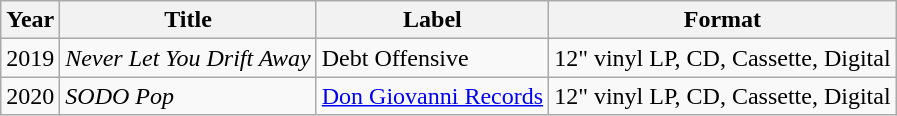<table class="wikitable">
<tr>
<th>Year</th>
<th>Title</th>
<th>Label</th>
<th>Format</th>
</tr>
<tr>
<td>2019</td>
<td><em>Never Let You Drift Away</em></td>
<td>Debt Offensive</td>
<td>12" vinyl LP, CD, Cassette, Digital</td>
</tr>
<tr>
<td>2020</td>
<td><em>SODO Pop</em></td>
<td><a href='#'>Don Giovanni Records</a></td>
<td>12" vinyl LP, CD, Cassette, Digital</td>
</tr>
</table>
